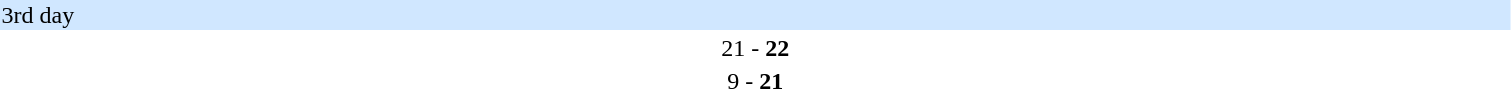<table width="80%">
<tr>
<th width="30%"></th>
<th width="12%"></th>
<th width="30%"></th>
</tr>
<tr bgcolor="#D0E7FF">
<td colspan="3">3rd day</td>
</tr>
<tr>
<td align="right"></td>
<td align="center">21 - <strong>22</strong></td>
<td><strong></strong></td>
</tr>
<tr>
<td align="right"></td>
<td align="center">9 - <strong>21</strong></td>
<td><strong></strong></td>
</tr>
<tr>
</tr>
</table>
